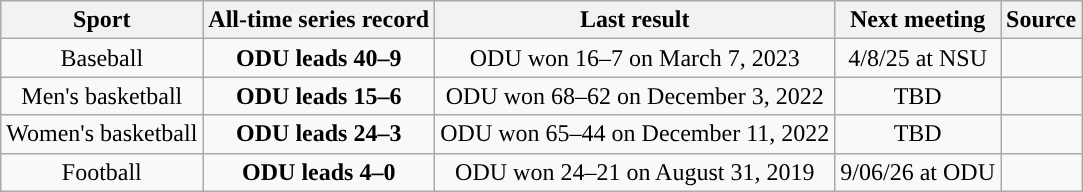<table class="wikitable" style="margin-left: 1em; margin-bottom: 1em; text-align: center">
<tr>
<th>Sport</th>
<th>All-time series record</th>
<th>Last result</th>
<th>Next meeting</th>
<th>Source</th>
</tr>
<tr>
<td>Baseball</td>
<td><strong>ODU leads 40–9</strong></td>
<td>ODU won 16–7 on March 7, 2023</td>
<td>4/8/25 at NSU</td>
<td></td>
</tr>
<tr>
<td>Men's basketball</td>
<td><strong>ODU leads 15–6</strong></td>
<td>ODU won 68–62 on December 3, 2022</td>
<td>TBD</td>
<td></td>
</tr>
<tr>
<td>Women's basketball</td>
<td><strong>ODU leads 24–3</strong></td>
<td>ODU won 65–44 on December 11, 2022</td>
<td>TBD</td>
<td></td>
</tr>
<tr>
<td>Football</td>
<td><strong>ODU leads 4–0</strong></td>
<td>ODU won 24–21 on August 31, 2019</td>
<td>9/06/26 at ODU</td>
<td></td>
</tr>
</table>
